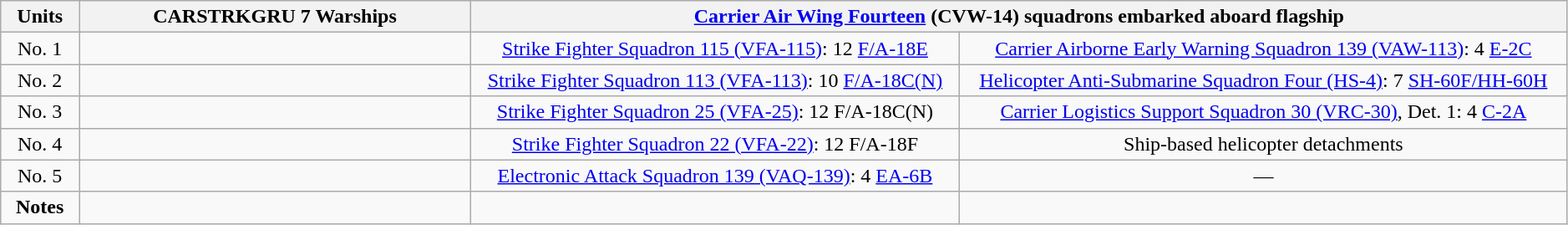<table class="wikitable" style="text-align:center" width=99%>
<tr>
<th rowspan="1" width="5%">Units</th>
<th colspan="1" width="25%" align="center">CARSTRKGRU 7 Warships</th>
<th colspan="2" align="center"><a href='#'>Carrier Air Wing Fourteen</a> (CVW-14) squadrons embarked aboard flagship </th>
</tr>
<tr>
<td>No. 1</td>
<td></td>
<td><a href='#'>Strike Fighter Squadron 115 (VFA-115)</a>: 12 <a href='#'>F/A-18E</a></td>
<td><a href='#'>Carrier Airborne Early Warning Squadron 139 (VAW-113)</a>: 4 <a href='#'>E-2C</a></td>
</tr>
<tr>
<td>No. 2</td>
<td></td>
<td><a href='#'>Strike Fighter Squadron 113 (VFA-113)</a>: 10 <a href='#'>F/A-18C(N)</a></td>
<td><a href='#'>Helicopter Anti-Submarine Squadron Four (HS-4)</a>: 7 <a href='#'>SH-60F/HH-60H</a></td>
</tr>
<tr>
<td>No. 3</td>
<td></td>
<td><a href='#'>Strike Fighter Squadron 25 (VFA-25)</a>:  12 F/A-18C(N)</td>
<td><a href='#'>Carrier Logistics Support Squadron 30 (VRC-30)</a>, Det. 1:  4 <a href='#'>C-2A</a></td>
</tr>
<tr>
<td>No. 4</td>
<td></td>
<td><a href='#'>Strike Fighter Squadron 22 (VFA-22)</a>: 12 F/A-18F</td>
<td>Ship-based helicopter detachments</td>
</tr>
<tr>
<td>No. 5</td>
<td></td>
<td><a href='#'>Electronic Attack Squadron 139 (VAQ-139)</a>: 4 <a href='#'>EA-6B</a></td>
<td>—</td>
</tr>
<tr>
<td><strong>Notes</strong></td>
<td></td>
<td></td>
<td></td>
</tr>
</table>
